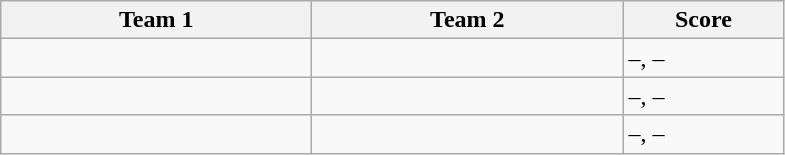<table class="wikitable" style="font-size: 100%">
<tr>
<th width=200>Team 1</th>
<th width=200>Team 2</th>
<th width=100>Score</th>
</tr>
<tr>
<td></td>
<td></td>
<td>–, –</td>
</tr>
<tr>
<td></td>
<td></td>
<td>–, –</td>
</tr>
<tr>
<td></td>
<td></td>
<td>–, –</td>
</tr>
</table>
